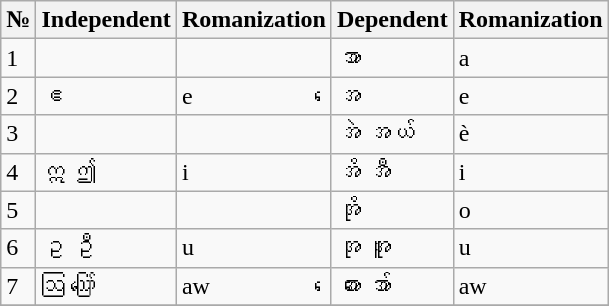<table class="wikitable">
<tr>
<th>№</th>
<th>Independent</th>
<th>Romanization</th>
<th>Dependent</th>
<th>Romanization</th>
</tr>
<tr>
<td>1</td>
<td></td>
<td></td>
<td>အာ</td>
<td>a</td>
</tr>
<tr>
<td>2</td>
<td>ဧ</td>
<td>e</td>
<td>အေ</td>
<td>e</td>
</tr>
<tr>
<td>3</td>
<td></td>
<td></td>
<td>အဲ အယ်</td>
<td>è</td>
</tr>
<tr>
<td>4</td>
<td>ဣ ဤ</td>
<td>i</td>
<td>အိ အီ</td>
<td>i</td>
</tr>
<tr>
<td>5</td>
<td></td>
<td></td>
<td>အို</td>
<td>o</td>
</tr>
<tr>
<td>6</td>
<td>ဥ ဦ</td>
<td>u</td>
<td>အု အူ</td>
<td>u</td>
</tr>
<tr>
<td>7</td>
<td>ဩ ဪ</td>
<td>aw</td>
<td>အော အော်</td>
<td>aw</td>
</tr>
<tr>
</tr>
</table>
